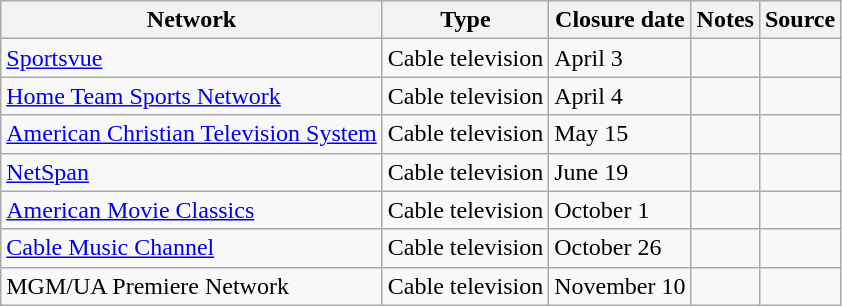<table class="wikitable sortable">
<tr>
<th>Network</th>
<th>Type</th>
<th>Closure date</th>
<th>Notes</th>
<th>Source</th>
</tr>
<tr>
<td><a href='#'>Sportsvue</a></td>
<td>Cable television</td>
<td>April 3</td>
<td></td>
<td></td>
</tr>
<tr>
<td><a href='#'>Home Team Sports Network</a></td>
<td>Cable television</td>
<td>April 4</td>
<td></td>
<td></td>
</tr>
<tr>
<td><a href='#'>American Christian Television System</a></td>
<td>Cable television</td>
<td>May 15</td>
<td></td>
<td></td>
</tr>
<tr>
<td><a href='#'>NetSpan</a></td>
<td>Cable television</td>
<td>June 19</td>
<td></td>
<td></td>
</tr>
<tr>
<td><a href='#'>American Movie Classics</a></td>
<td>Cable television</td>
<td>October 1</td>
<td></td>
<td></td>
</tr>
<tr>
<td><a href='#'>Cable Music Channel</a></td>
<td>Cable television</td>
<td>October 26</td>
<td></td>
<td></td>
</tr>
<tr>
<td>MGM/UA Premiere Network</td>
<td>Cable television</td>
<td>November 10</td>
<td></td>
<td></td>
</tr>
</table>
